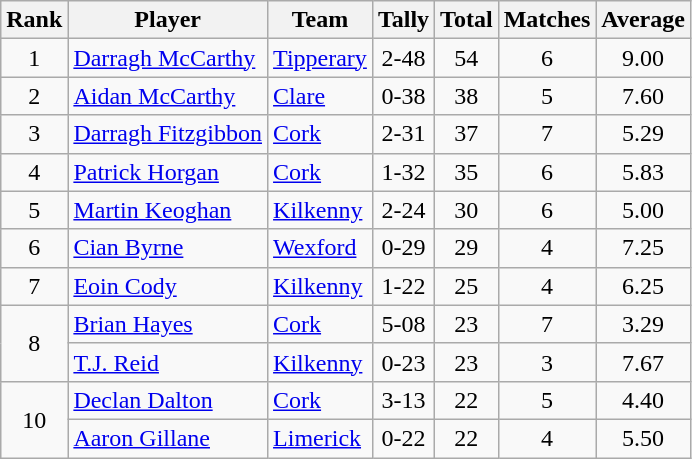<table class="wikitable sortable">
<tr>
<th>Rank</th>
<th>Player</th>
<th>Team</th>
<th>Tally</th>
<th>Total</th>
<th>Matches</th>
<th>Average</th>
</tr>
<tr>
<td rowspan="1" style="text-align:center;">1</td>
<td><a href='#'>Darragh McCarthy</a></td>
<td><a href='#'>Tipperary</a></td>
<td align="center">2-48</td>
<td align="center">54</td>
<td align="center">6</td>
<td align="center">9.00</td>
</tr>
<tr>
<td rowspan="1" style="text-align:center;">2</td>
<td><a href='#'>Aidan McCarthy</a></td>
<td><a href='#'>Clare</a></td>
<td align="center">0-38</td>
<td align="center">38</td>
<td align="center">5</td>
<td align="center">7.60</td>
</tr>
<tr>
<td rowspan="1" style="text-align:center;">3</td>
<td><a href='#'>Darragh Fitzgibbon</a></td>
<td><a href='#'>Cork</a></td>
<td align="center">2-31</td>
<td align="center">37</td>
<td align="center">7</td>
<td align="center">5.29</td>
</tr>
<tr>
<td rowspan="1" style="text-align:center;">4</td>
<td><a href='#'>Patrick Horgan</a></td>
<td><a href='#'>Cork</a></td>
<td align="center">1-32</td>
<td align="center">35</td>
<td align="center">6</td>
<td align="center">5.83</td>
</tr>
<tr>
<td style="text-align:center;">5</td>
<td><a href='#'>Martin Keoghan</a></td>
<td><a href='#'>Kilkenny</a></td>
<td align="center">2-24</td>
<td align="center">30</td>
<td align="center">6</td>
<td align="center">5.00</td>
</tr>
<tr>
<td rowspan="1" style="text-align:center;">6</td>
<td><a href='#'>Cian Byrne</a></td>
<td><a href='#'>Wexford</a></td>
<td align="center">0-29</td>
<td align="center">29</td>
<td align="center">4</td>
<td align="center">7.25</td>
</tr>
<tr>
<td rowspan="1" style="text-align:center;">7</td>
<td><a href='#'>Eoin Cody</a></td>
<td><a href='#'>Kilkenny</a></td>
<td align="center">1-22</td>
<td align="center">25</td>
<td align="center">4</td>
<td align="center">6.25</td>
</tr>
<tr>
<td rowspan="2" style="text-align:center;">8</td>
<td><a href='#'>Brian Hayes</a></td>
<td><a href='#'>Cork</a></td>
<td align="center">5-08</td>
<td align="center">23</td>
<td align="center">7</td>
<td align="center">3.29</td>
</tr>
<tr>
<td><a href='#'>T.J. Reid</a></td>
<td><a href='#'>Kilkenny</a></td>
<td align="center">0-23</td>
<td align="center">23</td>
<td align="center">3</td>
<td align="center">7.67</td>
</tr>
<tr>
<td rowspan="2" style="text-align:center;">10</td>
<td><a href='#'>Declan Dalton</a></td>
<td><a href='#'>Cork</a></td>
<td align="center">3-13</td>
<td align="center">22</td>
<td align="center">5</td>
<td align="center">4.40</td>
</tr>
<tr>
<td><a href='#'>Aaron Gillane</a></td>
<td><a href='#'>Limerick</a></td>
<td align="center">0-22</td>
<td align="center">22</td>
<td align="center">4</td>
<td align="center">5.50</td>
</tr>
</table>
